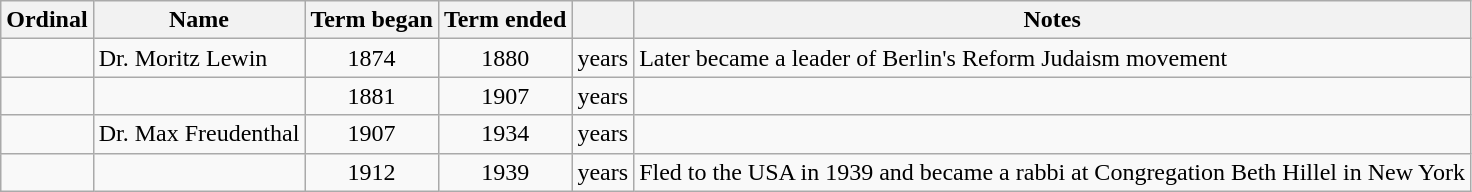<table class="wikitable">
<tr>
<th>Ordinal</th>
<th>Name</th>
<th>Term began</th>
<th>Term ended</th>
<th></th>
<th>Notes</th>
</tr>
<tr>
<td align="center"></td>
<td>Dr. Moritz Lewin</td>
<td align=center>1874</td>
<td align=center>1880</td>
<td align="right"> years</td>
<td>Later became a leader of Berlin's Reform Judaism movement</td>
</tr>
<tr>
<td align="center"></td>
<td></td>
<td align=center>1881</td>
<td align=center>1907</td>
<td align="right"> years</td>
<td></td>
</tr>
<tr>
<td align="center"></td>
<td>Dr. Max Freudenthal</td>
<td align=center>1907</td>
<td align=center>1934</td>
<td align="right"> years</td>
<td></td>
</tr>
<tr>
<td align="center"></td>
<td></td>
<td align=center>1912</td>
<td align=center>1939</td>
<td align="right"> years</td>
<td>Fled to the USA in 1939 and became a rabbi at Congregation Beth Hillel in New York</td>
</tr>
</table>
